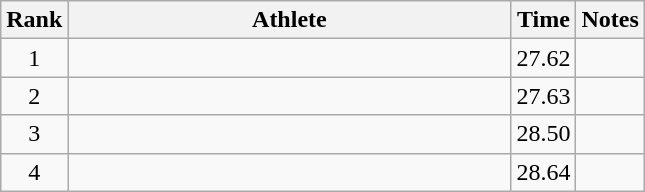<table class="wikitable" style="text-align:center">
<tr>
<th>Rank</th>
<th Style="width:18em">Athlete</th>
<th>Time</th>
<th>Notes</th>
</tr>
<tr>
<td>1</td>
<td style="text-align:left"></td>
<td>27.62</td>
<td></td>
</tr>
<tr>
<td>2</td>
<td style="text-align:left"></td>
<td>27.63</td>
<td></td>
</tr>
<tr>
<td>3</td>
<td style="text-align:left"></td>
<td>28.50</td>
<td></td>
</tr>
<tr>
<td>4</td>
<td style="text-align:left"></td>
<td>28.64</td>
<td></td>
</tr>
</table>
